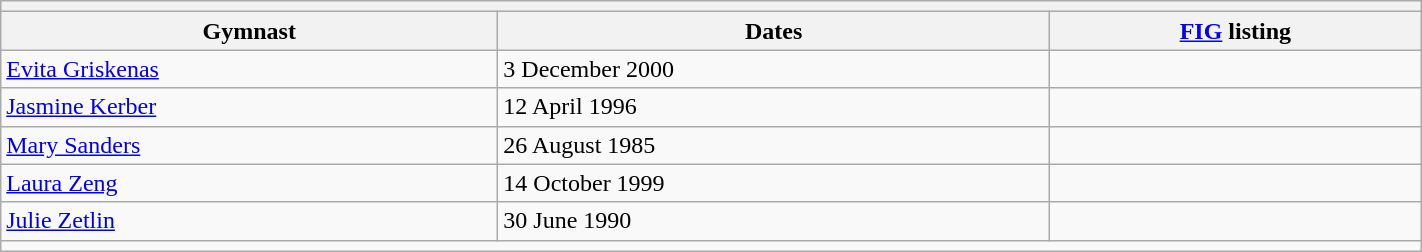<table class="wikitable mw-collapsible mw-collapsed" width="75%">
<tr>
<th colspan="3"></th>
</tr>
<tr>
<th>Gymnast</th>
<th>Dates</th>
<th><a href='#'>FIG</a> listing</th>
</tr>
<tr>
<td><a href='#'>Evita Griskenas</a></td>
<td>3 December 2000</td>
<td></td>
</tr>
<tr>
<td><a href='#'>Jasmine Kerber</a></td>
<td>12 April 1996</td>
<td></td>
</tr>
<tr>
<td><a href='#'>Mary Sanders</a></td>
<td>26 August 1985</td>
<td></td>
</tr>
<tr>
<td><a href='#'>Laura Zeng</a></td>
<td>14 October 1999</td>
<td></td>
</tr>
<tr>
<td><a href='#'>Julie Zetlin</a></td>
<td>30 June 1990</td>
<td></td>
</tr>
<tr>
<td colspan="3"></td>
</tr>
</table>
